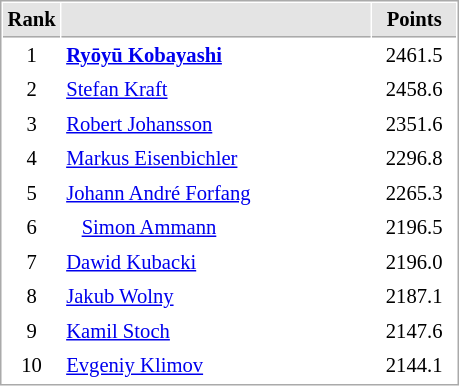<table cellspacing="1" cellpadding="3" style="border:1px solid #AAAAAA;font-size:86%">
<tr style="background-color: #E4E4E4;">
<th style="border-bottom:1px solid #AAAAAA; width: 10px;">Rank</th>
<th style="border-bottom:1px solid #AAAAAA; width: 200px;"></th>
<th style="border-bottom:1px solid #AAAAAA; width: 50px;">Points</th>
</tr>
<tr>
<td align=center>1</td>
<td> <strong><a href='#'>Ryōyū Kobayashi</a></strong></td>
<td align=center>2461.5</td>
</tr>
<tr>
<td align=center>2</td>
<td> <a href='#'>Stefan Kraft</a></td>
<td align=center>2458.6</td>
</tr>
<tr>
<td align=center>3</td>
<td> <a href='#'>Robert Johansson</a></td>
<td align=center>2351.6</td>
</tr>
<tr>
<td align=center>4</td>
<td> <a href='#'>Markus Eisenbichler</a></td>
<td align=center>2296.8</td>
</tr>
<tr>
<td align=center>5</td>
<td> <a href='#'>Johann André Forfang</a></td>
<td align=center>2265.3</td>
</tr>
<tr>
<td align=center>6</td>
<td>   <a href='#'>Simon Ammann</a></td>
<td align=center>2196.5</td>
</tr>
<tr>
<td align=center>7</td>
<td> <a href='#'>Dawid Kubacki</a></td>
<td align=center>2196.0</td>
</tr>
<tr>
<td align=center>8</td>
<td> <a href='#'>Jakub Wolny</a></td>
<td align=center>2187.1</td>
</tr>
<tr>
<td align=center>9</td>
<td> <a href='#'>Kamil Stoch</a></td>
<td align=center>2147.6</td>
</tr>
<tr>
<td align=center>10</td>
<td> <a href='#'>Evgeniy Klimov</a></td>
<td align=center>2144.1</td>
</tr>
</table>
